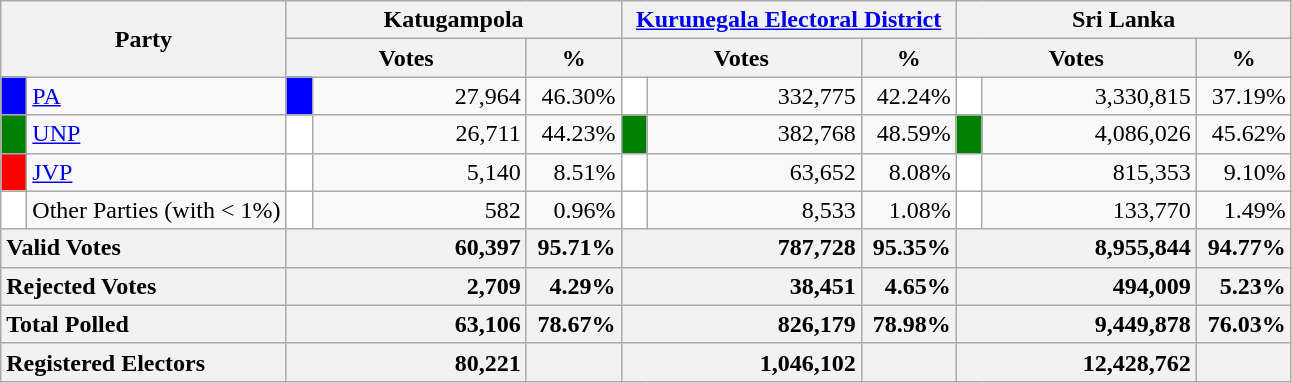<table class="wikitable">
<tr>
<th colspan="2" width="144px"rowspan="2">Party</th>
<th colspan="3" width="216px">Katugampola</th>
<th colspan="3" width="216px"><a href='#'>Kurunegala Electoral District</a></th>
<th colspan="3" width="216px">Sri Lanka</th>
</tr>
<tr>
<th colspan="2" width="144px">Votes</th>
<th>%</th>
<th colspan="2" width="144px">Votes</th>
<th>%</th>
<th colspan="2" width="144px">Votes</th>
<th>%</th>
</tr>
<tr>
<td style="background-color:blue;" width="10px"></td>
<td style="text-align:left;"><a href='#'>PA</a></td>
<td style="background-color:blue;" width="10px"></td>
<td style="text-align:right;">27,964</td>
<td style="text-align:right;">46.30%</td>
<td style="background-color:white;" width="10px"></td>
<td style="text-align:right;">332,775</td>
<td style="text-align:right;">42.24%</td>
<td style="background-color:white;" width="10px"></td>
<td style="text-align:right;">3,330,815</td>
<td style="text-align:right;">37.19%</td>
</tr>
<tr>
<td style="background-color:green;" width="10px"></td>
<td style="text-align:left;"><a href='#'>UNP</a></td>
<td style="background-color:white;" width="10px"></td>
<td style="text-align:right;">26,711</td>
<td style="text-align:right;">44.23%</td>
<td style="background-color:green;" width="10px"></td>
<td style="text-align:right;">382,768</td>
<td style="text-align:right;">48.59%</td>
<td style="background-color:green;" width="10px"></td>
<td style="text-align:right;">4,086,026</td>
<td style="text-align:right;">45.62%</td>
</tr>
<tr>
<td style="background-color:red;" width="10px"></td>
<td style="text-align:left;"><a href='#'>JVP</a></td>
<td style="background-color:white;" width="10px"></td>
<td style="text-align:right;">5,140</td>
<td style="text-align:right;">8.51%</td>
<td style="background-color:white;" width="10px"></td>
<td style="text-align:right;">63,652</td>
<td style="text-align:right;">8.08%</td>
<td style="background-color:white;" width="10px"></td>
<td style="text-align:right;">815,353</td>
<td style="text-align:right;">9.10%</td>
</tr>
<tr>
<td style="background-color:white;" width="10px"></td>
<td style="text-align:left;">Other Parties (with < 1%)</td>
<td style="background-color:white;" width="10px"></td>
<td style="text-align:right;">582</td>
<td style="text-align:right;">0.96%</td>
<td style="background-color:white;" width="10px"></td>
<td style="text-align:right;">8,533</td>
<td style="text-align:right;">1.08%</td>
<td style="background-color:white;" width="10px"></td>
<td style="text-align:right;">133,770</td>
<td style="text-align:right;">1.49%</td>
</tr>
<tr>
<th colspan="2" width="144px"style="text-align:left;">Valid Votes</th>
<th style="text-align:right;"colspan="2" width="144px">60,397</th>
<th style="text-align:right;">95.71%</th>
<th style="text-align:right;"colspan="2" width="144px">787,728</th>
<th style="text-align:right;">95.35%</th>
<th style="text-align:right;"colspan="2" width="144px">8,955,844</th>
<th style="text-align:right;">94.77%</th>
</tr>
<tr>
<th colspan="2" width="144px"style="text-align:left;">Rejected Votes</th>
<th style="text-align:right;"colspan="2" width="144px">2,709</th>
<th style="text-align:right;">4.29%</th>
<th style="text-align:right;"colspan="2" width="144px">38,451</th>
<th style="text-align:right;">4.65%</th>
<th style="text-align:right;"colspan="2" width="144px">494,009</th>
<th style="text-align:right;">5.23%</th>
</tr>
<tr>
<th colspan="2" width="144px"style="text-align:left;">Total Polled</th>
<th style="text-align:right;"colspan="2" width="144px">63,106</th>
<th style="text-align:right;">78.67%</th>
<th style="text-align:right;"colspan="2" width="144px">826,179</th>
<th style="text-align:right;">78.98%</th>
<th style="text-align:right;"colspan="2" width="144px">9,449,878</th>
<th style="text-align:right;">76.03%</th>
</tr>
<tr>
<th colspan="2" width="144px"style="text-align:left;">Registered Electors</th>
<th style="text-align:right;"colspan="2" width="144px">80,221</th>
<th></th>
<th style="text-align:right;"colspan="2" width="144px">1,046,102</th>
<th></th>
<th style="text-align:right;"colspan="2" width="144px">12,428,762</th>
<th></th>
</tr>
</table>
